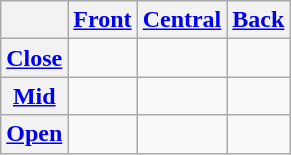<table class="wikitable" style=text-align:center>
<tr>
<th colspan="1" rowspan="1"></th>
<th colspan="1"><a href='#'>Front</a></th>
<th colspan="1"><a href='#'>Central</a></th>
<th colspan="1"><a href='#'>Back</a></th>
</tr>
<tr>
<th colspan="1" rowspan="1"><a href='#'>Close</a></th>
<td> </td>
<td></td>
<td> </td>
</tr>
<tr>
<th colspan="1" rowspan="1"><a href='#'>Mid</a></th>
<td> </td>
<td></td>
<td> </td>
</tr>
<tr>
<th colspan="1" rowspan="1"><a href='#'>Open</a></th>
<td></td>
<td> </td>
<td></td>
</tr>
</table>
